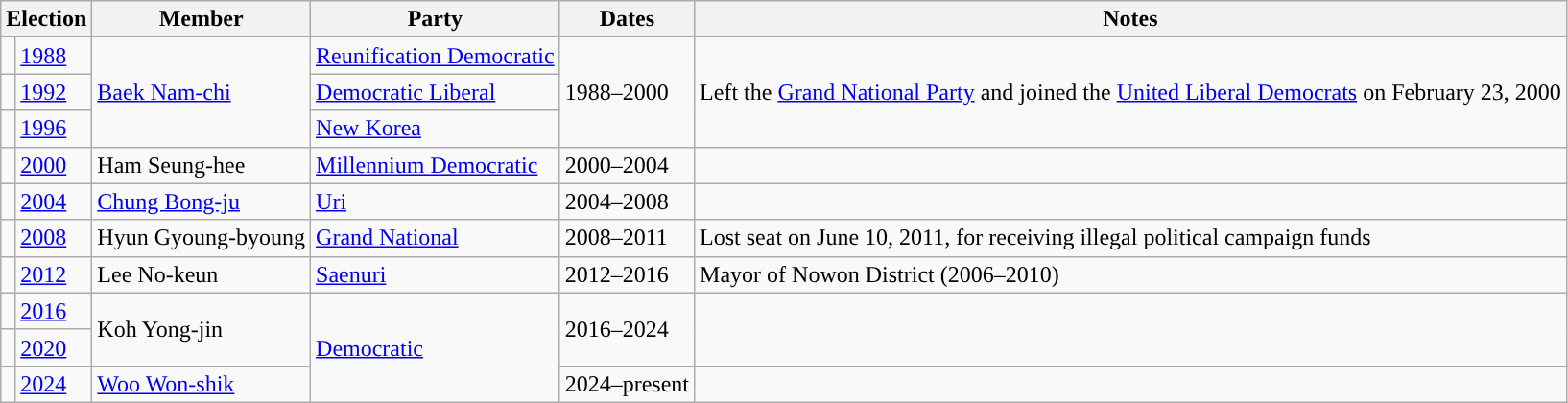<table class="wikitable">
<tr>
<th colspan="2">Election</th>
<th>Member</th>
<th>Party</th>
<th>Dates</th>
<th>Notes</th>
</tr>
<tr>
<td></td>
<td><a href='#'>1988</a></td>
<td rowspan="3"><a href='#'>Baek Nam-chi</a></td>
<td><a href='#'>Reunification Democratic</a></td>
<td rowspan="3">1988–2000</td>
<td rowspan="3">Left the <a href='#'>Grand National Party</a> and joined the <a href='#'>United Liberal Democrats</a> on February 23, 2000</td>
</tr>
<tr>
<td></td>
<td><a href='#'>1992</a></td>
<td><a href='#'>Democratic Liberal</a></td>
</tr>
<tr>
<td></td>
<td><a href='#'>1996</a></td>
<td><a href='#'>New Korea</a></td>
</tr>
<tr>
<td></td>
<td><a href='#'>2000</a></td>
<td>Ham Seung-hee</td>
<td><a href='#'>Millennium Democratic</a></td>
<td>2000–2004</td>
<td></td>
</tr>
<tr>
<td></td>
<td><a href='#'>2004</a></td>
<td><a href='#'>Chung Bong-ju</a></td>
<td><a href='#'>Uri</a></td>
<td>2004–2008</td>
<td></td>
</tr>
<tr>
<td></td>
<td><a href='#'>2008</a></td>
<td>Hyun Gyoung-byoung</td>
<td><a href='#'>Grand National</a></td>
<td>2008–2011</td>
<td>Lost seat on June 10, 2011, for receiving illegal political campaign funds</td>
</tr>
<tr>
<td></td>
<td><a href='#'>2012</a></td>
<td>Lee No-keun</td>
<td><a href='#'>Saenuri</a></td>
<td>2012–2016</td>
<td>Mayor of Nowon District (2006–2010)</td>
</tr>
<tr>
<td></td>
<td><a href='#'>2016</a></td>
<td rowspan="2">Koh Yong-jin</td>
<td rowspan="3"><a href='#'>Democratic</a></td>
<td rowspan="2">2016–2024</td>
<td rowspan="2"></td>
</tr>
<tr>
<td></td>
<td><a href='#'>2020</a></td>
</tr>
<tr>
<td></td>
<td><a href='#'>2024</a></td>
<td><a href='#'>Woo Won-shik</a></td>
<td>2024–present</td>
<td></td>
</tr>
</table>
